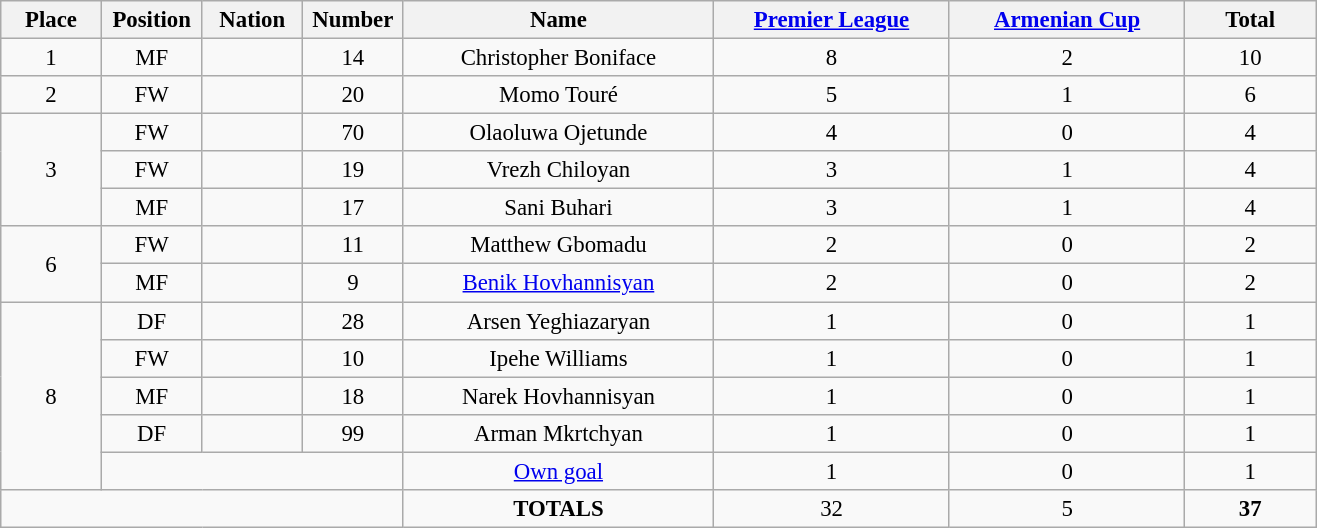<table class="wikitable" style="font-size: 95%; text-align: center;">
<tr>
<th width=60>Place</th>
<th width=60>Position</th>
<th width=60>Nation</th>
<th width=60>Number</th>
<th width=200>Name</th>
<th width=150><a href='#'>Premier League</a></th>
<th width=150><a href='#'>Armenian Cup</a></th>
<th width=80><strong>Total</strong></th>
</tr>
<tr>
<td>1</td>
<td>MF</td>
<td></td>
<td>14</td>
<td>Christopher Boniface</td>
<td>8</td>
<td>2</td>
<td>10</td>
</tr>
<tr>
<td>2</td>
<td>FW</td>
<td></td>
<td>20</td>
<td>Momo Touré</td>
<td>5</td>
<td>1</td>
<td>6</td>
</tr>
<tr>
<td rowspan="3">3</td>
<td>FW</td>
<td></td>
<td>70</td>
<td>Olaoluwa Ojetunde</td>
<td>4</td>
<td>0</td>
<td>4</td>
</tr>
<tr>
<td>FW</td>
<td></td>
<td>19</td>
<td>Vrezh Chiloyan</td>
<td>3</td>
<td>1</td>
<td>4</td>
</tr>
<tr>
<td>MF</td>
<td></td>
<td>17</td>
<td>Sani Buhari</td>
<td>3</td>
<td>1</td>
<td>4</td>
</tr>
<tr>
<td rowspan="2">6</td>
<td>FW</td>
<td></td>
<td>11</td>
<td>Matthew Gbomadu</td>
<td>2</td>
<td>0</td>
<td>2</td>
</tr>
<tr>
<td>MF</td>
<td></td>
<td>9</td>
<td><a href='#'>Benik Hovhannisyan</a></td>
<td>2</td>
<td>0</td>
<td>2</td>
</tr>
<tr>
<td rowspan="5">8</td>
<td>DF</td>
<td></td>
<td>28</td>
<td>Arsen Yeghiazaryan</td>
<td>1</td>
<td>0</td>
<td>1</td>
</tr>
<tr>
<td>FW</td>
<td></td>
<td>10</td>
<td>Ipehe Williams</td>
<td>1</td>
<td>0</td>
<td>1</td>
</tr>
<tr>
<td>MF</td>
<td></td>
<td>18</td>
<td>Narek Hovhannisyan</td>
<td>1</td>
<td>0</td>
<td>1</td>
</tr>
<tr>
<td>DF</td>
<td></td>
<td>99</td>
<td>Arman Mkrtchyan</td>
<td>1</td>
<td>0</td>
<td>1</td>
</tr>
<tr>
<td colspan="3"></td>
<td><a href='#'>Own goal</a></td>
<td>1</td>
<td>0</td>
<td>1</td>
</tr>
<tr>
<td colspan="4"></td>
<td><strong>TOTALS</strong></td>
<td>32</td>
<td>5</td>
<td><strong>37</strong></td>
</tr>
</table>
